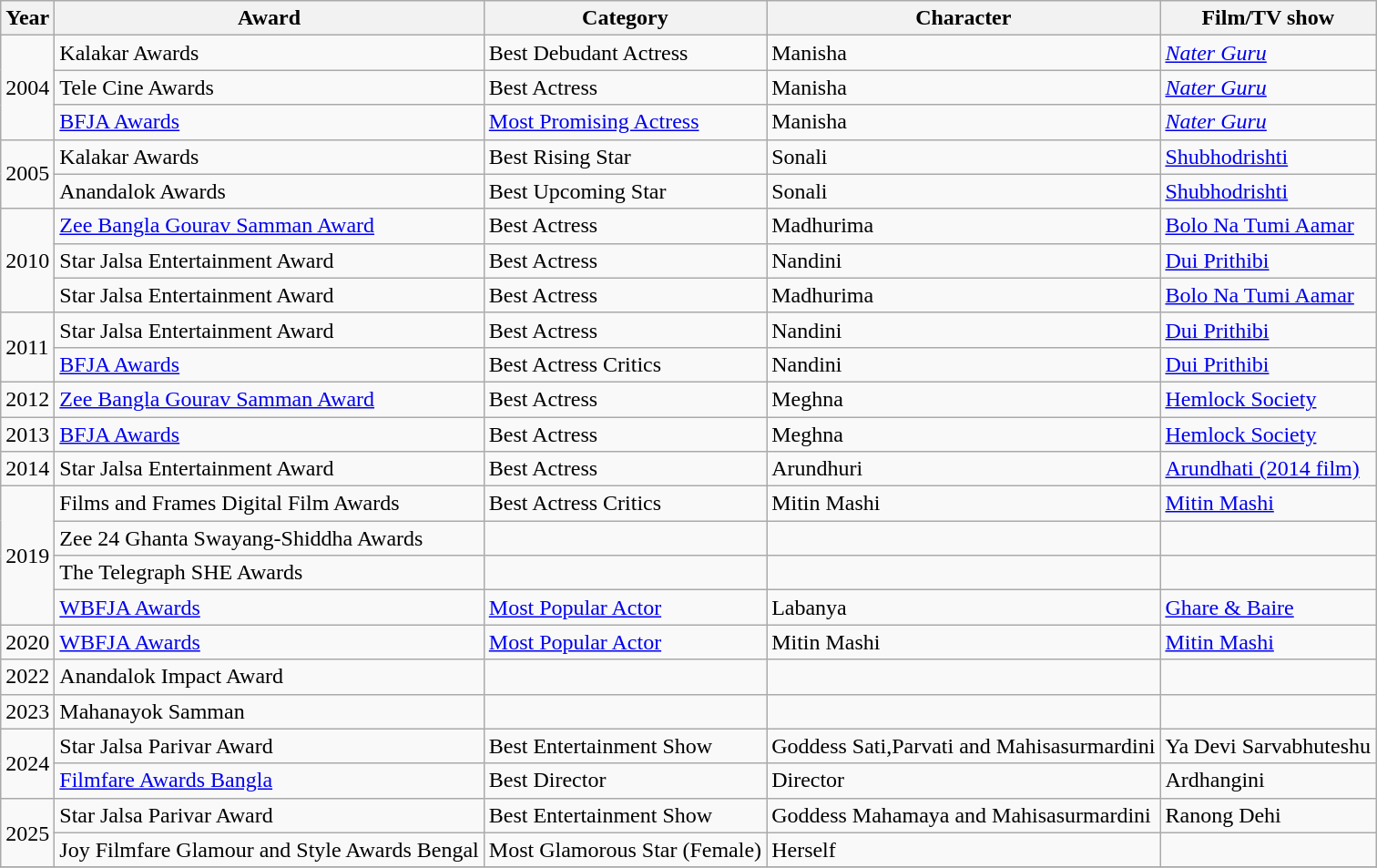<table class="wikitable sortable">
<tr>
<th>Year</th>
<th>Award</th>
<th>Category</th>
<th>Character</th>
<th>Film/TV show</th>
</tr>
<tr>
<td rowspan="3">2004</td>
<td>Kalakar Awards</td>
<td>Best Debudant Actress</td>
<td>Manisha</td>
<td><em><a href='#'>Nater Guru</a></em></td>
</tr>
<tr>
<td>Tele Cine Awards</td>
<td>Best Actress</td>
<td>Manisha</td>
<td><em><a href='#'>Nater Guru</a></em> </td>
</tr>
<tr>
<td><a href='#'>BFJA Awards</a></td>
<td><a href='#'>Most Promising Actress</a></td>
<td>Manisha</td>
<td><em><a href='#'>Nater Guru</a></td>
</tr>
<tr>
<td rowspan="2">2005</td>
<td>Kalakar Awards</td>
<td>Best Rising Star</td>
<td>Sonali</td>
<td></em><a href='#'>Shubhodrishti</a><em></td>
</tr>
<tr>
<td>Anandalok Awards</td>
<td>Best Upcoming Star</td>
<td>Sonali</td>
<td></em><a href='#'>Shubhodrishti</a><em></td>
</tr>
<tr>
<td rowspan="3">2010</td>
<td><a href='#'>Zee Bangla Gourav Samman Award</a></td>
<td>Best Actress</td>
<td>Madhurima</td>
<td></em><a href='#'>Bolo Na Tumi Aamar</a><em></td>
</tr>
<tr>
<td>Star Jalsa Entertainment Award</td>
<td>Best Actress</td>
<td>Nandini</td>
<td></em><a href='#'>Dui Prithibi</a><em></td>
</tr>
<tr>
<td>Star Jalsa Entertainment Award</td>
<td>Best Actress</td>
<td>Madhurima</td>
<td></em><a href='#'>Bolo Na Tumi Aamar</a><em></td>
</tr>
<tr>
<td rowspan="2">2011</td>
<td>Star Jalsa Entertainment Award</td>
<td>Best Actress</td>
<td>Nandini</td>
<td></em><a href='#'>Dui Prithibi</a><em></td>
</tr>
<tr>
<td><a href='#'>BFJA Awards</a></td>
<td>Best Actress Critics</td>
<td>Nandini</td>
<td></em><a href='#'>Dui Prithibi</a><em></td>
</tr>
<tr>
<td>2012</td>
<td><a href='#'>Zee Bangla Gourav Samman Award</a></td>
<td>Best Actress</td>
<td>Meghna</td>
<td></em><a href='#'>Hemlock Society</a><em></td>
</tr>
<tr>
<td>2013</td>
<td><a href='#'>BFJA Awards</a></td>
<td>Best Actress</td>
<td>Meghna</td>
<td></em><a href='#'>Hemlock Society</a><em></td>
</tr>
<tr>
<td>2014</td>
<td>Star Jalsa Entertainment Award</td>
<td>Best Actress</td>
<td>Arundhuri</td>
<td></em><a href='#'>Arundhati (2014 film)</a><em></td>
</tr>
<tr>
<td rowspan="4">2019</td>
<td>Films and Frames Digital Film Awards</td>
<td>Best Actress Critics</td>
<td>Mitin Mashi</td>
<td></em><a href='#'>Mitin Mashi</a><em></td>
</tr>
<tr>
<td>Zee 24 Ghanta Swayang-Shiddha Awards</td>
<td></td>
<td></td>
<td></td>
</tr>
<tr>
<td>The Telegraph SHE Awards</td>
<td></td>
<td></td>
<td></td>
</tr>
<tr>
<td><a href='#'>WBFJA Awards</a></td>
<td><a href='#'>Most Popular Actor</a></td>
<td>Labanya</td>
<td></em><a href='#'>Ghare & Baire</a><em></td>
</tr>
<tr>
<td>2020</td>
<td><a href='#'>WBFJA Awards</a></td>
<td><a href='#'>Most Popular Actor</a></td>
<td>Mitin Mashi</td>
<td></em><a href='#'>Mitin Mashi</a><em></td>
</tr>
<tr>
<td>2022</td>
<td>Anandalok Impact Award</td>
<td></td>
<td></td>
<td></td>
</tr>
<tr>
<td>2023</td>
<td>Mahanayok Samman</td>
<td></td>
<td></td>
<td></td>
</tr>
<tr>
<td rowspan="2">2024</td>
<td>Star Jalsa Parivar Award</td>
<td>Best Entertainment Show</td>
<td>Goddess Sati,Parvati and Mahisasurmardini</td>
<td>Ya Devi Sarvabhuteshu</td>
</tr>
<tr>
<td><a href='#'>Filmfare Awards Bangla</a></td>
<td>Best Director</td>
<td>Director</td>
<td>Ardhangini</td>
</tr>
<tr>
<td rowspan="2">2025</td>
<td>Star Jalsa Parivar Award</td>
<td>Best Entertainment Show</td>
<td>Goddess Mahamaya and Mahisasurmardini</td>
<td>Ranong Dehi</td>
</tr>
<tr>
<td>Joy Filmfare Glamour and Style Awards Bengal</td>
<td>Most Glamorous Star (Female)</td>
<td>Herself</td>
<td></td>
</tr>
<tr>
</tr>
</table>
